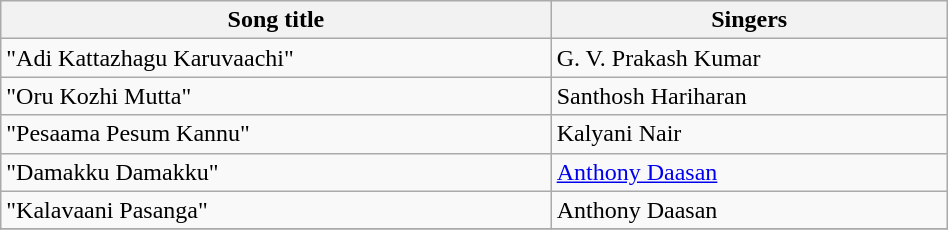<table class="wikitable" width="50%">
<tr>
<th>Song title</th>
<th>Singers</th>
</tr>
<tr>
<td>"Adi Kattazhagu Karuvaachi"</td>
<td>G. V. Prakash Kumar</td>
</tr>
<tr>
<td>"Oru Kozhi Mutta"</td>
<td>Santhosh Hariharan</td>
</tr>
<tr>
<td>"Pesaama Pesum Kannu"</td>
<td>Kalyani Nair</td>
</tr>
<tr>
<td>"Damakku Damakku"</td>
<td><a href='#'>Anthony Daasan</a></td>
</tr>
<tr>
<td>"Kalavaani Pasanga"</td>
<td>Anthony Daasan</td>
</tr>
<tr>
</tr>
</table>
